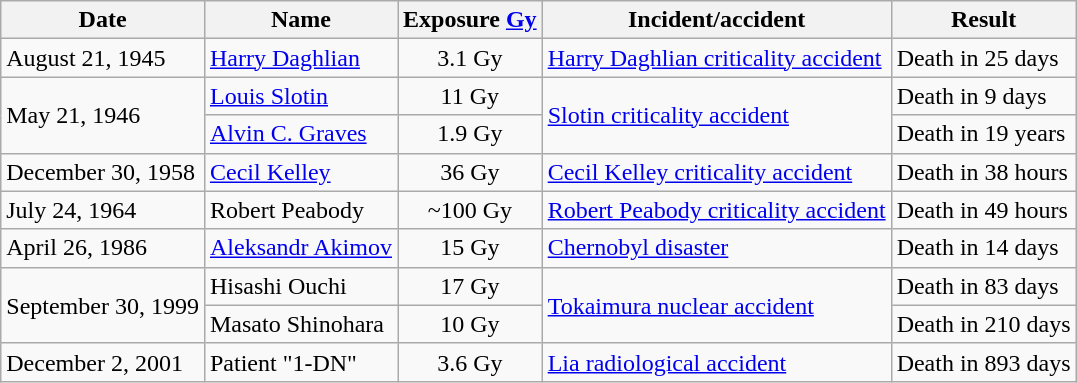<table class="wikitable sortable">
<tr>
<th>Date</th>
<th>Name</th>
<th>Exposure <a href='#'>Gy</a></th>
<th>Incident/accident</th>
<th>Result</th>
</tr>
<tr>
<td>August 21, 1945</td>
<td><a href='#'>Harry Daghlian</a></td>
<td align="center" data-sort-value="3.1">3.1 Gy</td>
<td><a href='#'>Harry Daghlian criticality accident</a></td>
<td data-sort-value="25">Death in 25 days</td>
</tr>
<tr>
<td rowspan="2">May 21, 1946</td>
<td><a href='#'>Louis Slotin</a></td>
<td align="center" data-sort-value="11">11 Gy</td>
<td rowspan="2"><a href='#'>Slotin criticality accident</a></td>
<td data-sort-value="9">Death in 9 days</td>
</tr>
<tr>
<td><a href='#'>Alvin C. Graves</a></td>
<td align="center" data-sort-value="1.9">1.9 Gy</td>
<td data-sort-value="6935">Death in 19 years</td>
</tr>
<tr>
<td>December 30, 1958</td>
<td><a href='#'>Cecil Kelley</a></td>
<td align="center" data-sort-value="36">36 Gy</td>
<td><a href='#'>Cecil Kelley criticality accident</a></td>
<td data-sort-value="1.6">Death in 38 hours</td>
</tr>
<tr>
<td>July 24, 1964</td>
<td>Robert Peabody</td>
<td align="center" data-sort-value="100">~100 Gy</td>
<td><a href='#'>Robert Peabody criticality accident</a></td>
<td data-sort-value="2">Death in 49 hours</td>
</tr>
<tr>
<td>April 26, 1986</td>
<td><a href='#'>Aleksandr Akimov</a></td>
<td align="center" data-sort-value="15">15 Gy</td>
<td><a href='#'>Chernobyl disaster</a></td>
<td data-sort-value="14">Death in 14 days</td>
</tr>
<tr>
<td rowspan="2">September 30, 1999</td>
<td>Hisashi Ouchi</td>
<td align="center" data-sort-value="11">17 Gy</td>
<td rowspan="2"><a href='#'>Tokaimura nuclear accident</a></td>
<td data-sort-value="9">Death in 83 days</td>
</tr>
<tr>
<td>Masato Shinohara</td>
<td align="center" data-sort-value="1.9">10 Gy</td>
<td data-sort-value="6935">Death in 210 days</td>
</tr>
<tr>
<td>December 2, 2001</td>
<td>Patient "1-DN"</td>
<td align="center" data-sort-value="3.6">3.6 Gy </td>
<td><a href='#'>Lia radiological accident</a></td>
<td data-sort-value="893">Death in 893 days</td>
</tr>
</table>
